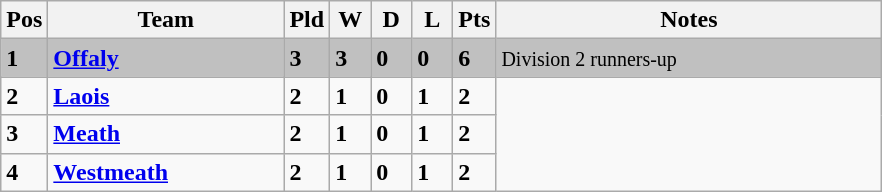<table class="wikitable" style="text-align: centre;">
<tr>
<th width=20>Pos</th>
<th width=150>Team</th>
<th width=20>Pld</th>
<th width=20>W</th>
<th width=20>D</th>
<th width=20>L</th>
<th width=20>Pts</th>
<th width=250>Notes</th>
</tr>
<tr style="background:silver;">
<td><strong>1</strong></td>
<td align=left><strong> <a href='#'>Offaly</a> </strong></td>
<td><strong>3</strong></td>
<td><strong>3</strong></td>
<td><strong>0</strong></td>
<td><strong>0</strong></td>
<td><strong>6</strong></td>
<td><small> Division 2 runners-up</small></td>
</tr>
<tr style>
<td><strong>2</strong></td>
<td align=left><strong> <a href='#'>Laois</a> </strong></td>
<td><strong>2</strong></td>
<td><strong>1</strong></td>
<td><strong>0</strong></td>
<td><strong>1</strong></td>
<td><strong>2</strong></td>
</tr>
<tr>
<td><strong>3</strong></td>
<td align=left><strong> <a href='#'>Meath</a> </strong></td>
<td><strong>2</strong></td>
<td><strong>1</strong></td>
<td><strong>0</strong></td>
<td><strong>1</strong></td>
<td><strong>2</strong></td>
</tr>
<tr style>
<td><strong>4</strong></td>
<td align=left><strong> <a href='#'>Westmeath</a> </strong></td>
<td><strong>2</strong></td>
<td><strong>1</strong></td>
<td><strong>0</strong></td>
<td><strong>1</strong></td>
<td><strong>2</strong></td>
</tr>
</table>
